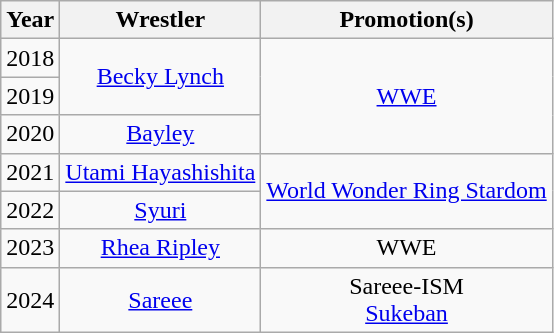<table class="wikitable sortable" style="text-align: center">
<tr>
<th>Year</th>
<th>Wrestler</th>
<th>Promotion(s)</th>
</tr>
<tr>
<td>2018</td>
<td rowspan=2><a href='#'>Becky Lynch</a></td>
<td rowspan=3><a href='#'>WWE</a></td>
</tr>
<tr>
<td>2019</td>
</tr>
<tr>
<td>2020</td>
<td><a href='#'>Bayley</a></td>
</tr>
<tr>
<td>2021</td>
<td><a href='#'>Utami Hayashishita</a></td>
<td rowspan=2><a href='#'>World Wonder Ring Stardom</a></td>
</tr>
<tr>
<td>2022</td>
<td><a href='#'>Syuri</a></td>
</tr>
<tr>
<td>2023</td>
<td><a href='#'>Rhea Ripley</a></td>
<td>WWE</td>
</tr>
<tr>
<td>2024</td>
<td><a href='#'>Sareee</a></td>
<td>Sareee-ISM<br><a href='#'>Sukeban</a></td>
</tr>
</table>
